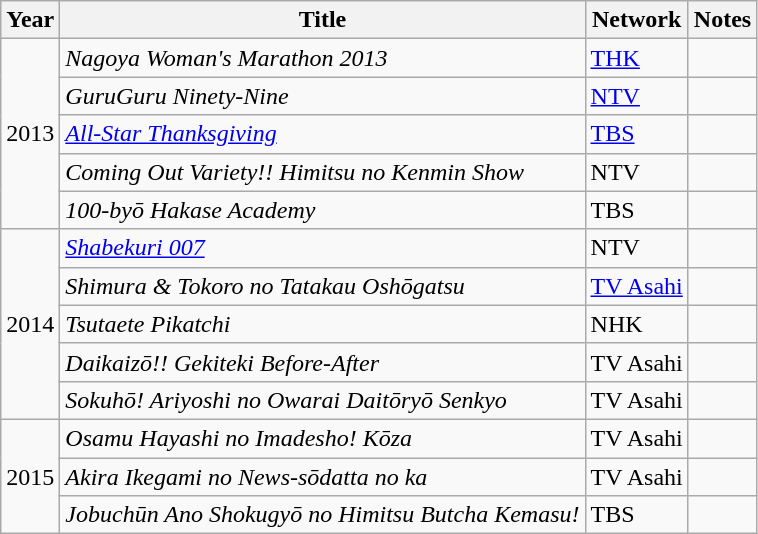<table class="wikitable">
<tr>
<th>Year</th>
<th>Title</th>
<th>Network</th>
<th>Notes</th>
</tr>
<tr>
<td rowspan="5">2013</td>
<td><em>Nagoya Woman's Marathon 2013</em></td>
<td><a href='#'>THK</a></td>
<td></td>
</tr>
<tr>
<td><em>GuruGuru Ninety-Nine</em></td>
<td><a href='#'>NTV</a></td>
<td></td>
</tr>
<tr>
<td><em><a href='#'>All-Star Thanksgiving</a></em></td>
<td><a href='#'>TBS</a></td>
<td></td>
</tr>
<tr>
<td><em>Coming Out Variety!! Himitsu no Kenmin Show</em></td>
<td>NTV</td>
<td></td>
</tr>
<tr>
<td><em>100-byō Hakase Academy</em></td>
<td>TBS</td>
<td></td>
</tr>
<tr>
<td rowspan="5">2014</td>
<td><em><a href='#'>Shabekuri 007</a></em></td>
<td>NTV</td>
<td></td>
</tr>
<tr>
<td><em>Shimura & Tokoro no Tatakau Oshōgatsu</em></td>
<td><a href='#'>TV Asahi</a></td>
<td></td>
</tr>
<tr>
<td><em>Tsutaete Pikatchi</em></td>
<td>NHK</td>
<td></td>
</tr>
<tr>
<td><em>Daikaizō!! Gekiteki Before-After</em></td>
<td>TV Asahi</td>
<td></td>
</tr>
<tr>
<td><em>Sokuhō! Ariyoshi no Owarai Daitōryō Senkyo</em></td>
<td>TV Asahi</td>
<td></td>
</tr>
<tr>
<td rowspan="3">2015</td>
<td><em>Osamu Hayashi no Imadesho! Kōza</em></td>
<td>TV Asahi</td>
<td></td>
</tr>
<tr>
<td><em>Akira Ikegami no News-sōdatta no ka</em></td>
<td>TV Asahi</td>
<td></td>
</tr>
<tr>
<td><em>Jobuchūn Ano Shokugyō no Himitsu Butcha Kemasu!</em></td>
<td>TBS</td>
<td></td>
</tr>
</table>
